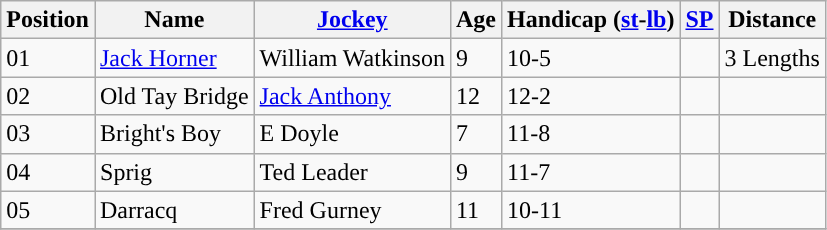<table class="wikitable sortable">
<tr>
<th data-sort-type="number"><strong>Position</strong></th>
<th>Name</th>
<th><a href='#'>Jockey</a></th>
<th data-sort-type="number">Age</th>
<th>Handicap (<a href='#'>st</a>-<a href='#'>lb</a>)</th>
<th><a href='#'>SP</a></th>
<th>Distance</th>
</tr>
<tr>
<td>01</td>
<td><a href='#'>Jack Horner</a></td>
<td>William Watkinson</td>
<td>9</td>
<td>10-5</td>
<td></td>
<td>3 Lengths</td>
</tr>
<tr>
<td>02</td>
<td>Old Tay Bridge</td>
<td><a href='#'>Jack Anthony</a></td>
<td>12</td>
<td>12-2</td>
<td></td>
<td></td>
</tr>
<tr>
<td>03</td>
<td>Bright's Boy</td>
<td>E Doyle</td>
<td>7</td>
<td>11-8</td>
<td></td>
<td></td>
</tr>
<tr>
<td>04</td>
<td>Sprig</td>
<td>Ted Leader</td>
<td>9</td>
<td>11-7</td>
<td></td>
<td></td>
</tr>
<tr>
<td>05</td>
<td>Darracq</td>
<td>Fred Gurney</td>
<td>11</td>
<td>10-11</td>
<td></td>
<td></td>
</tr>
<tr>
</tr>
</table>
